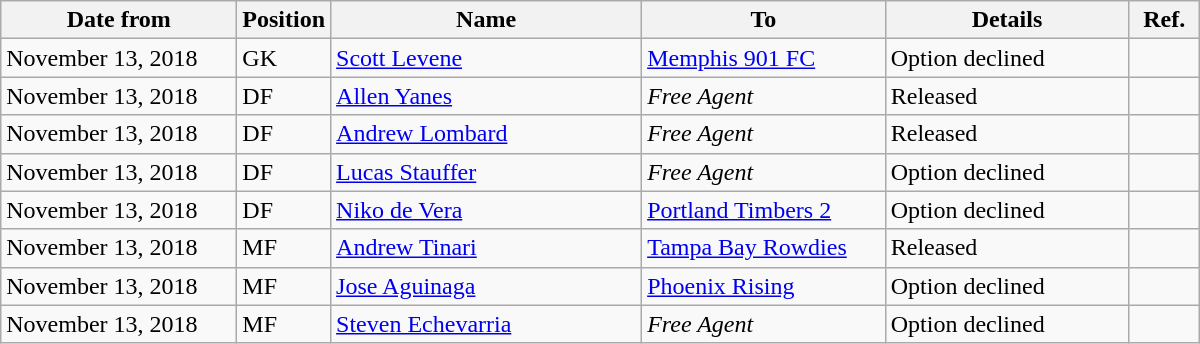<table class="wikitable">
<tr>
<th style="width:150px">Date from</th>
<th style="width:50px">Position</th>
<th style="width:200px">Name</th>
<th style="width:155px">To</th>
<th style="width:155px">Details</th>
<th style="width:40px">Ref.</th>
</tr>
<tr>
<td>November 13, 2018</td>
<td>GK</td>
<td> <a href='#'>Scott Levene</a></td>
<td><a href='#'>Memphis 901 FC</a></td>
<td>Option declined</td>
<td></td>
</tr>
<tr>
<td>November 13, 2018</td>
<td>DF</td>
<td> <a href='#'>Allen Yanes</a></td>
<td><em>Free Agent</em></td>
<td>Released</td>
<td></td>
</tr>
<tr>
<td>November 13, 2018</td>
<td>DF</td>
<td> <a href='#'>Andrew Lombard</a></td>
<td><em>Free Agent</em></td>
<td>Released</td>
<td></td>
</tr>
<tr>
<td>November 13, 2018</td>
<td>DF</td>
<td> <a href='#'>Lucas Stauffer</a></td>
<td><em>Free Agent</em></td>
<td>Option declined</td>
<td></td>
</tr>
<tr>
<td>November 13, 2018</td>
<td>DF</td>
<td> <a href='#'>Niko de Vera</a></td>
<td><a href='#'>Portland Timbers 2</a></td>
<td>Option declined</td>
<td></td>
</tr>
<tr>
<td>November 13, 2018</td>
<td>MF</td>
<td> <a href='#'>Andrew Tinari</a></td>
<td><a href='#'>Tampa Bay Rowdies</a></td>
<td>Released</td>
<td></td>
</tr>
<tr>
<td>November 13, 2018</td>
<td>MF</td>
<td> <a href='#'>Jose Aguinaga</a></td>
<td><a href='#'>Phoenix Rising</a></td>
<td>Option declined</td>
<td></td>
</tr>
<tr>
<td>November 13, 2018</td>
<td>MF</td>
<td> <a href='#'>Steven Echevarria</a></td>
<td><em>Free Agent</em></td>
<td>Option declined</td>
<td></td>
</tr>
</table>
